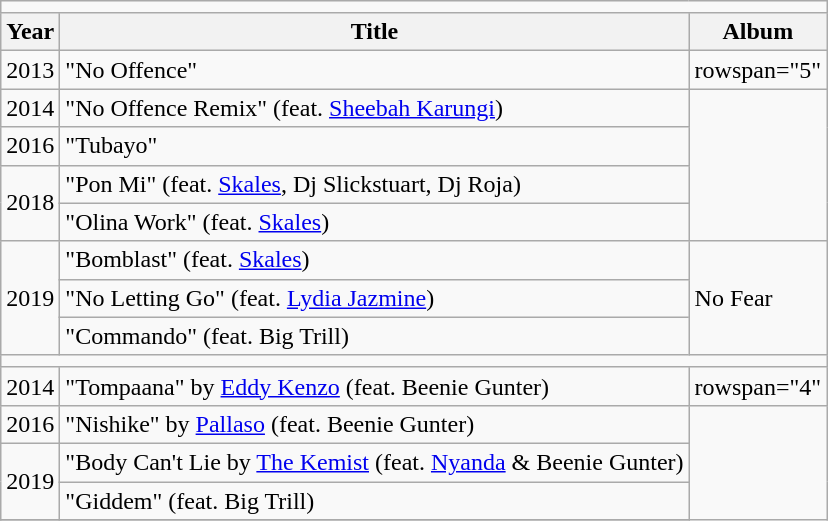<table class="wikitable sortable">
<tr>
<td colspan="3" style="font-size:110%"></td>
</tr>
<tr>
<th>Year</th>
<th>Title</th>
<th>Album</th>
</tr>
<tr>
<td>2013</td>
<td>"No Offence"</td>
<td>rowspan="5" </td>
</tr>
<tr>
<td>2014</td>
<td>"No Offence Remix" (feat. <a href='#'>Sheebah Karungi</a>)</td>
</tr>
<tr>
<td>2016</td>
<td>"Tubayo"</td>
</tr>
<tr>
<td rowspan="2">2018</td>
<td>"Pon Mi" (feat. <a href='#'>Skales</a>, Dj Slickstuart, Dj Roja)</td>
</tr>
<tr>
<td>"Olina Work" (feat. <a href='#'>Skales</a>)</td>
</tr>
<tr>
<td rowspan="3">2019</td>
<td>"Bomblast" (feat. <a href='#'>Skales</a>)</td>
<td rowspan="3">No Fear</td>
</tr>
<tr>
<td>"No Letting Go" (feat. <a href='#'>Lydia Jazmine</a>)</td>
</tr>
<tr>
<td>"Commando" (feat. Big Trill)</td>
</tr>
<tr>
<td colspan="3" style="font-size:110%"></td>
</tr>
<tr>
<td>2014</td>
<td>"Tompaana" by <a href='#'>Eddy Kenzo</a> (feat. Beenie Gunter)</td>
<td>rowspan="4" </td>
</tr>
<tr>
<td>2016</td>
<td>"Nishike" by <a href='#'>Pallaso</a> (feat. Beenie Gunter)</td>
</tr>
<tr>
<td rowspan="2">2019</td>
<td>"Body Can't Lie by <a href='#'>The Kemist</a> (feat. <a href='#'>Nyanda</a> & Beenie Gunter)</td>
</tr>
<tr>
<td>"Giddem" (feat. Big Trill)</td>
</tr>
<tr>
</tr>
</table>
